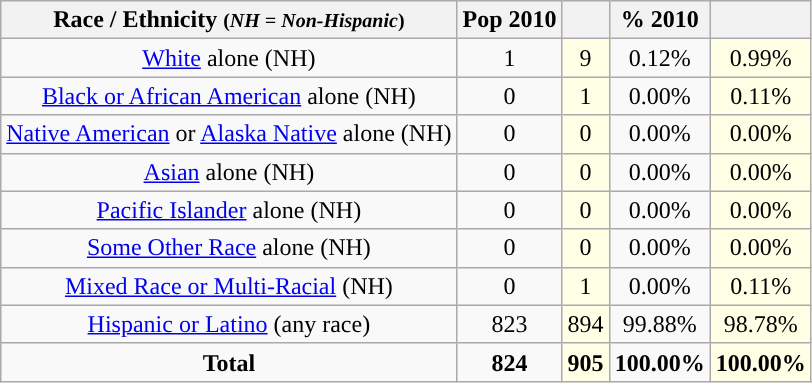<table class="wikitable" style="text-align:center;">
<tr>
<th>Race / Ethnicity <small>(<em>NH = Non-Hispanic</em>)</small></th>
<th>Pop 2010</th>
<th></th>
<th>% 2010</th>
<th></th>
</tr>
<tr>
<td><a href='#'>White</a> alone (NH)</td>
<td>1</td>
<td style='background: #ffffe6;'>9</td>
<td>0.12%</td>
<td style='background: #ffffe6;'>0.99%</td>
</tr>
<tr>
<td><a href='#'>Black or African American</a> alone (NH)</td>
<td>0</td>
<td style='background: #ffffe6;'>1</td>
<td>0.00%</td>
<td style='background: #ffffe6;'>0.11%</td>
</tr>
<tr>
<td><a href='#'>Native American</a> or <a href='#'>Alaska Native</a> alone (NH)</td>
<td>0</td>
<td style='background: #ffffe6;'>0</td>
<td>0.00%</td>
<td style='background: #ffffe6;'>0.00%</td>
</tr>
<tr>
<td><a href='#'>Asian</a> alone (NH)</td>
<td>0</td>
<td style='background: #ffffe6;'>0</td>
<td>0.00%</td>
<td style='background: #ffffe6;'>0.00%</td>
</tr>
<tr>
<td><a href='#'>Pacific Islander</a> alone (NH)</td>
<td>0</td>
<td style='background: #ffffe6;'>0</td>
<td>0.00%</td>
<td style='background: #ffffe6;'>0.00%</td>
</tr>
<tr>
<td><a href='#'>Some Other Race</a> alone (NH)</td>
<td>0</td>
<td style='background: #ffffe6;'>0</td>
<td>0.00%</td>
<td style='background: #ffffe6;'>0.00%</td>
</tr>
<tr>
<td><a href='#'>Mixed Race or Multi-Racial</a> (NH)</td>
<td>0</td>
<td style='background: #ffffe6;'>1</td>
<td>0.00%</td>
<td style='background: #ffffe6;'>0.11%</td>
</tr>
<tr>
<td><a href='#'>Hispanic or Latino</a> (any race)</td>
<td>823</td>
<td style='background: #ffffe6;'>894</td>
<td>99.88%</td>
<td style='background: #ffffe6;'>98.78%</td>
</tr>
<tr>
<td><strong>Total</strong></td>
<td><strong>824</strong></td>
<td style='background: #ffffe6;'><strong>905</strong></td>
<td><strong>100.00%</strong></td>
<td style='background: #ffffe6;'><strong>100.00%</strong></td>
</tr>
</table>
